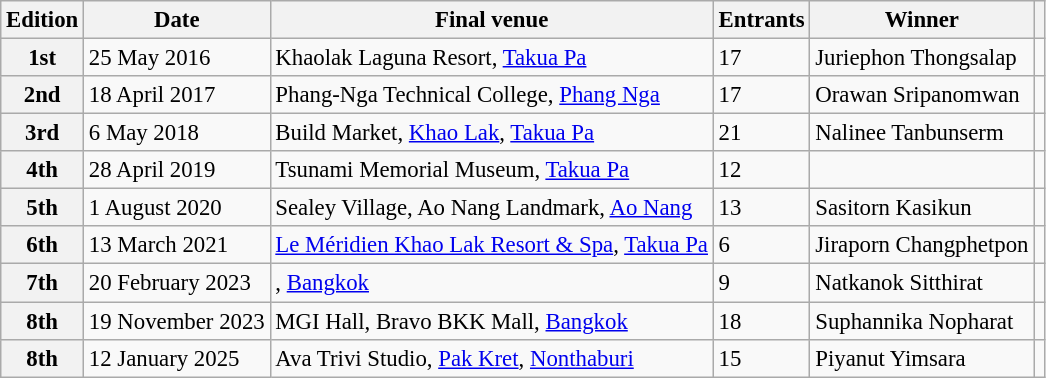<table class="wikitable defaultcenter col2left col3left col5left" style="font-size:95%;">
<tr>
<th>Edition</th>
<th>Date</th>
<th>Final venue</th>
<th>Entrants</th>
<th>Winner</th>
<th></th>
</tr>
<tr>
<th>1st</th>
<td>25 May 2016</td>
<td>Khaolak Laguna Resort, <a href='#'>Takua Pa</a></td>
<td>17</td>
<td>Juriephon Thongsalap</td>
<td></td>
</tr>
<tr>
<th>2nd</th>
<td>18 April 2017</td>
<td>Phang-Nga Technical College, <a href='#'>Phang Nga</a></td>
<td>17</td>
<td>Orawan Sripanomwan</td>
<td></td>
</tr>
<tr>
<th>3rd</th>
<td>6 May 2018</td>
<td>Build Market, <a href='#'>Khao Lak</a>, <a href='#'>Takua Pa</a></td>
<td>21</td>
<td>Nalinee Tanbunserm</td>
<td></td>
</tr>
<tr>
<th>4th</th>
<td>28 April 2019</td>
<td>Tsunami Memorial Museum, <a href='#'>Takua Pa</a></td>
<td>12</td>
<td></td>
<td></td>
</tr>
<tr>
<th>5th</th>
<td>1 August 2020</td>
<td>Sealey Village, Ao Nang Landmark, <a href='#'>Ao Nang</a></td>
<td>13</td>
<td>Sasitorn Kasikun</td>
<td></td>
</tr>
<tr>
<th>6th</th>
<td>13 March 2021</td>
<td><a href='#'>Le Méridien Khao Lak Resort & Spa</a>, <a href='#'>Takua Pa</a></td>
<td>6</td>
<td>Jiraporn Changphetpon</td>
<td></td>
</tr>
<tr>
<th>7th</th>
<td>20 February 2023</td>
<td>, <a href='#'>Bangkok</a></td>
<td>9</td>
<td>Natkanok Sitthirat</td>
<td></td>
</tr>
<tr>
<th>8th</th>
<td>19 November 2023</td>
<td>MGI Hall, Bravo BKK Mall, <a href='#'>Bangkok</a></td>
<td>18</td>
<td>Suphannika Nopharat</td>
<td></td>
</tr>
<tr>
<th>8th</th>
<td>12 January 2025</td>
<td>Ava Trivi Studio, <a href='#'>Pak Kret</a>, <a href='#'>Nonthaburi</a></td>
<td>15</td>
<td>Piyanut Yimsara</td>
<td></td>
</tr>
</table>
